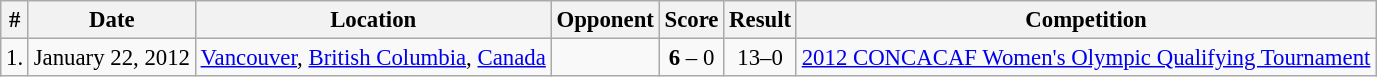<table class="wikitable" style="font-size: 95%;">
<tr>
<th>#</th>
<th>Date</th>
<th>Location</th>
<th>Opponent</th>
<th>Score</th>
<th>Result</th>
<th>Competition</th>
</tr>
<tr>
<td>1.</td>
<td>January 22, 2012</td>
<td><a href='#'>Vancouver</a>, <a href='#'>British Columbia</a>, <a href='#'>Canada</a></td>
<td></td>
<td align=center><strong>6</strong> – 0</td>
<td align=center>13–0</td>
<td align=center><a href='#'>2012 CONCACAF Women's Olympic Qualifying Tournament</a></td>
</tr>
</table>
